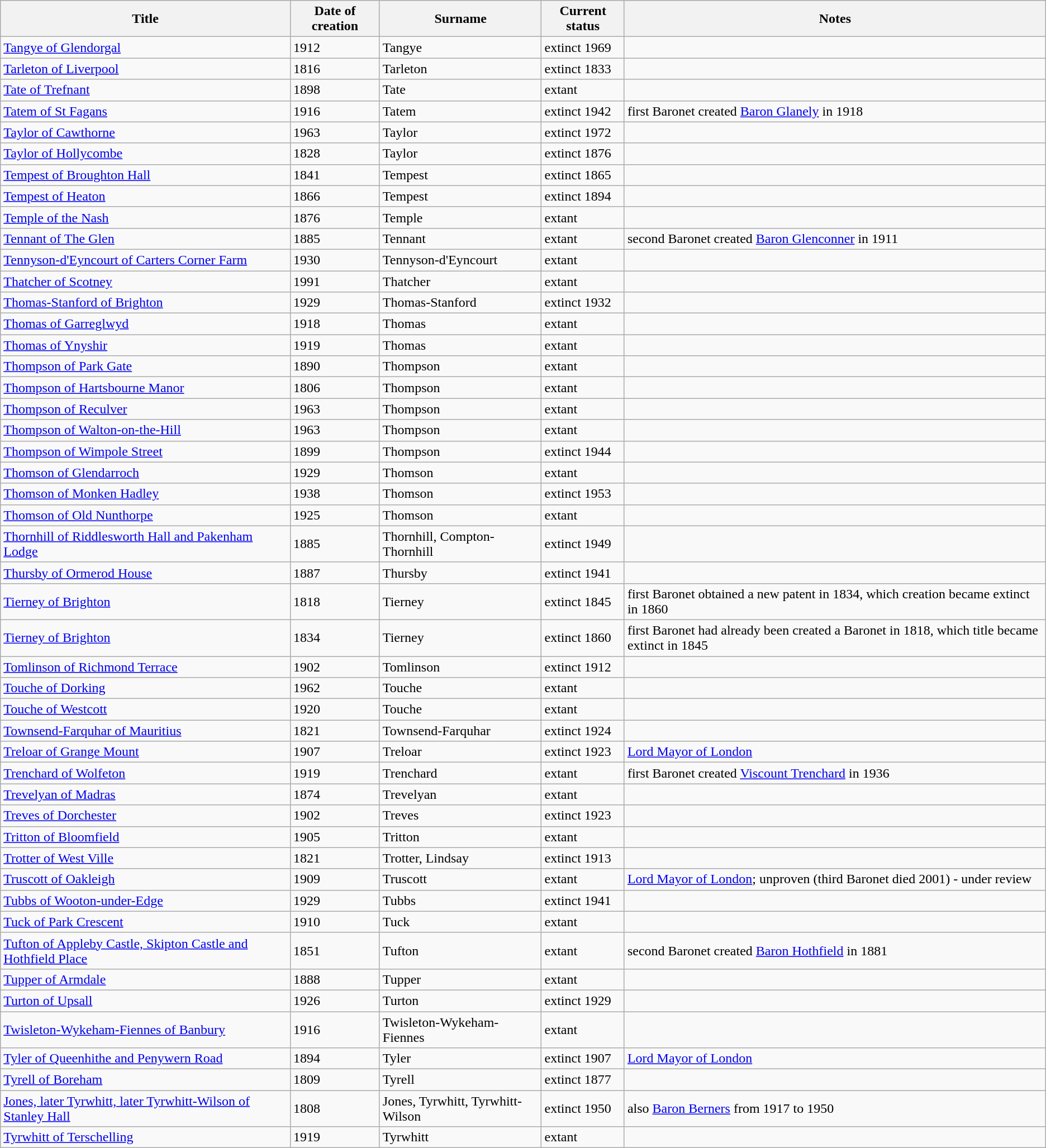<table class="wikitable">
<tr>
<th>Title</th>
<th>Date of creation</th>
<th>Surname</th>
<th>Current status</th>
<th>Notes</th>
</tr>
<tr>
<td><a href='#'>Tangye of Glendorgal</a></td>
<td>1912</td>
<td>Tangye</td>
<td>extinct 1969</td>
<td></td>
</tr>
<tr>
<td><a href='#'>Tarleton of Liverpool</a></td>
<td>1816</td>
<td>Tarleton</td>
<td>extinct 1833</td>
<td></td>
</tr>
<tr>
<td><a href='#'>Tate of Trefnant</a></td>
<td>1898</td>
<td>Tate</td>
<td>extant</td>
<td></td>
</tr>
<tr>
<td><a href='#'>Tatem of St Fagans</a></td>
<td>1916</td>
<td>Tatem</td>
<td>extinct 1942</td>
<td>first Baronet created <a href='#'>Baron Glanely</a> in 1918</td>
</tr>
<tr>
<td><a href='#'>Taylor of Cawthorne</a></td>
<td>1963</td>
<td>Taylor</td>
<td>extinct 1972</td>
<td></td>
</tr>
<tr>
<td><a href='#'>Taylor of Hollycombe</a></td>
<td>1828</td>
<td>Taylor</td>
<td>extinct 1876</td>
<td></td>
</tr>
<tr>
<td><a href='#'>Tempest of Broughton Hall</a></td>
<td>1841</td>
<td>Tempest</td>
<td>extinct 1865</td>
<td></td>
</tr>
<tr>
<td><a href='#'>Tempest of Heaton</a></td>
<td>1866</td>
<td>Tempest</td>
<td>extinct 1894</td>
<td></td>
</tr>
<tr>
<td><a href='#'>Temple of the Nash</a></td>
<td>1876</td>
<td>Temple</td>
<td>extant</td>
<td></td>
</tr>
<tr>
<td><a href='#'>Tennant of The Glen</a></td>
<td>1885</td>
<td>Tennant</td>
<td>extant</td>
<td>second Baronet created <a href='#'>Baron Glenconner</a> in 1911</td>
</tr>
<tr>
<td><a href='#'>Tennyson-d'Eyncourt of Carters Corner Farm</a></td>
<td>1930</td>
<td>Tennyson-d'Eyncourt</td>
<td>extant</td>
<td></td>
</tr>
<tr>
<td><a href='#'>Thatcher of Scotney</a></td>
<td>1991</td>
<td>Thatcher</td>
<td>extant</td>
<td> </td>
</tr>
<tr>
<td><a href='#'>Thomas-Stanford of Brighton</a></td>
<td>1929</td>
<td>Thomas-Stanford</td>
<td>extinct 1932</td>
<td></td>
</tr>
<tr>
<td><a href='#'>Thomas of Garreglwyd</a></td>
<td>1918</td>
<td>Thomas</td>
<td>extant</td>
<td></td>
</tr>
<tr>
<td><a href='#'>Thomas of Ynyshir</a></td>
<td>1919</td>
<td>Thomas</td>
<td>extant</td>
<td></td>
</tr>
<tr>
<td><a href='#'>Thompson of Park Gate</a></td>
<td>1890</td>
<td>Thompson</td>
<td>extant</td>
<td></td>
</tr>
<tr>
<td><a href='#'>Thompson of Hartsbourne Manor</a></td>
<td>1806</td>
<td>Thompson</td>
<td>extant</td>
<td></td>
</tr>
<tr>
<td><a href='#'>Thompson of Reculver</a></td>
<td>1963</td>
<td>Thompson</td>
<td>extant</td>
<td></td>
</tr>
<tr>
<td><a href='#'>Thompson of Walton-on-the-Hill</a></td>
<td>1963</td>
<td>Thompson</td>
<td>extant</td>
<td></td>
</tr>
<tr>
<td><a href='#'>Thompson of Wimpole Street</a></td>
<td>1899</td>
<td>Thompson</td>
<td>extinct 1944</td>
<td></td>
</tr>
<tr>
<td><a href='#'>Thomson of Glendarroch</a></td>
<td>1929</td>
<td>Thomson</td>
<td>extant</td>
<td></td>
</tr>
<tr>
<td><a href='#'>Thomson of Monken Hadley</a></td>
<td>1938</td>
<td>Thomson</td>
<td>extinct 1953</td>
<td></td>
</tr>
<tr>
<td><a href='#'>Thomson of Old Nunthorpe</a></td>
<td>1925</td>
<td>Thomson</td>
<td>extant</td>
<td></td>
</tr>
<tr>
<td><a href='#'>Thornhill of Riddlesworth Hall and Pakenham Lodge</a></td>
<td>1885</td>
<td>Thornhill, Compton-Thornhill</td>
<td>extinct 1949</td>
<td> </td>
</tr>
<tr>
<td><a href='#'>Thursby of Ormerod House</a></td>
<td>1887</td>
<td>Thursby</td>
<td>extinct 1941</td>
<td></td>
</tr>
<tr>
<td><a href='#'>Tierney of Brighton</a></td>
<td>1818</td>
<td>Tierney</td>
<td>extinct 1845</td>
<td>first Baronet obtained a new patent in 1834, which creation became extinct in 1860</td>
</tr>
<tr>
<td><a href='#'>Tierney of Brighton</a></td>
<td>1834</td>
<td>Tierney</td>
<td>extinct 1860</td>
<td>first Baronet had already been created a Baronet in 1818, which title became extinct in 1845</td>
</tr>
<tr>
<td><a href='#'>Tomlinson of Richmond Terrace</a></td>
<td>1902</td>
<td>Tomlinson</td>
<td>extinct 1912</td>
<td></td>
</tr>
<tr>
<td><a href='#'>Touche of Dorking</a></td>
<td>1962</td>
<td>Touche</td>
<td>extant</td>
<td></td>
</tr>
<tr>
<td><a href='#'>Touche of Westcott</a></td>
<td>1920</td>
<td>Touche</td>
<td>extant</td>
<td></td>
</tr>
<tr>
<td><a href='#'>Townsend-Farquhar of Mauritius</a></td>
<td>1821</td>
<td>Townsend-Farquhar</td>
<td>extinct 1924</td>
<td></td>
</tr>
<tr>
<td><a href='#'>Treloar of Grange Mount</a></td>
<td>1907</td>
<td>Treloar</td>
<td>extinct 1923</td>
<td><a href='#'>Lord Mayor of London</a></td>
</tr>
<tr>
<td><a href='#'>Trenchard of Wolfeton</a></td>
<td>1919</td>
<td>Trenchard</td>
<td>extant</td>
<td>first Baronet created <a href='#'>Viscount Trenchard</a> in 1936</td>
</tr>
<tr>
<td><a href='#'>Trevelyan of Madras</a></td>
<td>1874</td>
<td>Trevelyan</td>
<td>extant</td>
<td></td>
</tr>
<tr>
<td><a href='#'>Treves of Dorchester</a></td>
<td>1902</td>
<td>Treves</td>
<td>extinct 1923</td>
<td></td>
</tr>
<tr>
<td><a href='#'>Tritton of Bloomfield</a></td>
<td>1905</td>
<td>Tritton</td>
<td>extant</td>
<td></td>
</tr>
<tr>
<td><a href='#'>Trotter of West Ville</a></td>
<td>1821</td>
<td>Trotter, Lindsay</td>
<td>extinct 1913</td>
</tr>
<tr>
<td><a href='#'>Truscott of Oakleigh</a></td>
<td>1909</td>
<td>Truscott</td>
<td>extant</td>
<td><a href='#'>Lord Mayor of London</a>; unproven (third Baronet died 2001) - under review</td>
</tr>
<tr>
<td><a href='#'>Tubbs of Wooton-under-Edge</a></td>
<td>1929</td>
<td>Tubbs</td>
<td>extinct 1941</td>
<td></td>
</tr>
<tr>
<td><a href='#'>Tuck of Park Crescent</a></td>
<td>1910</td>
<td>Tuck</td>
<td>extant</td>
<td></td>
</tr>
<tr>
<td><a href='#'>Tufton of Appleby Castle, Skipton Castle and Hothfield Place</a></td>
<td>1851</td>
<td>Tufton</td>
<td>extant</td>
<td>second Baronet created <a href='#'>Baron Hothfield</a> in 1881</td>
</tr>
<tr>
<td><a href='#'>Tupper of Armdale</a></td>
<td>1888</td>
<td>Tupper</td>
<td>extant</td>
<td></td>
</tr>
<tr>
<td><a href='#'>Turton of Upsall</a></td>
<td>1926</td>
<td>Turton</td>
<td>extinct 1929</td>
<td></td>
</tr>
<tr>
<td><a href='#'>Twisleton-Wykeham-Fiennes of Banbury</a></td>
<td>1916</td>
<td>Twisleton-Wykeham-Fiennes</td>
<td>extant</td>
<td> </td>
</tr>
<tr>
<td><a href='#'>Tyler of Queenhithe and Penywern Road</a></td>
<td>1894</td>
<td>Tyler</td>
<td>extinct 1907</td>
<td><a href='#'>Lord Mayor of London</a></td>
</tr>
<tr>
<td><a href='#'>Tyrell of Boreham</a></td>
<td>1809</td>
<td>Tyrell</td>
<td>extinct 1877</td>
<td></td>
</tr>
<tr>
<td><a href='#'>Jones, later Tyrwhitt, later Tyrwhitt-Wilson of Stanley Hall</a></td>
<td>1808</td>
<td>Jones, Tyrwhitt, Tyrwhitt-Wilson</td>
<td>extinct 1950</td>
<td>also <a href='#'>Baron Berners</a> from 1917 to 1950</td>
</tr>
<tr>
<td><a href='#'>Tyrwhitt of Terschelling</a></td>
<td>1919</td>
<td>Tyrwhitt</td>
<td>extant</td>
<td></td>
</tr>
</table>
